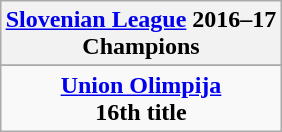<table class="wikitable" style="text-align: center; margin: 0 auto;">
<tr>
<th><a href='#'>Slovenian League</a> 2016–17<br>Champions</th>
</tr>
<tr>
</tr>
<tr>
<td><strong><a href='#'>Union Olimpija</a></strong><br><strong>16th title</strong></td>
</tr>
</table>
